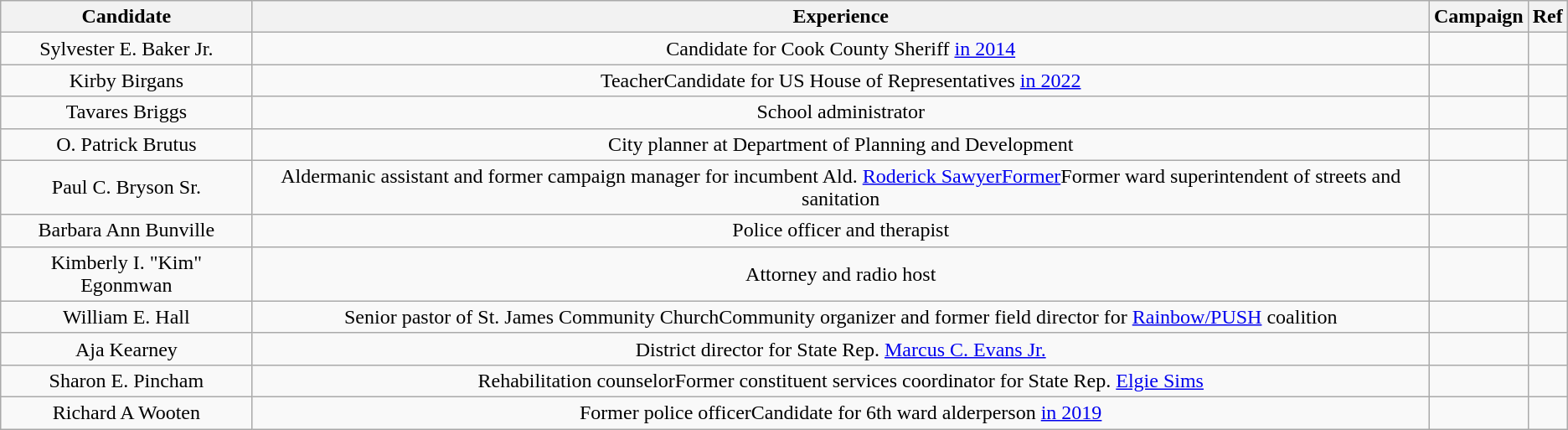<table class="wikitable" style="text-align:center">
<tr>
<th>Candidate</th>
<th>Experience</th>
<th>Campaign</th>
<th>Ref</th>
</tr>
<tr>
<td>Sylvester E. Baker Jr.</td>
<td>Candidate for Cook County Sheriff <a href='#'>in 2014</a></td>
<td></td>
<td></td>
</tr>
<tr>
<td>Kirby Birgans</td>
<td>TeacherCandidate for US House of Representatives <a href='#'>in 2022</a></td>
<td></td>
<td></td>
</tr>
<tr>
<td>Tavares Briggs</td>
<td>School administrator</td>
<td></td>
<td></td>
</tr>
<tr>
<td>O. Patrick Brutus</td>
<td>City planner at Department of Planning and Development</td>
<td></td>
<td></td>
</tr>
<tr>
<td>Paul C. Bryson Sr.</td>
<td>Aldermanic assistant and former campaign manager for incumbent Ald. <a href='#'>Roderick SawyerFormer</a>Former ward superintendent of streets and sanitation</td>
<td></td>
<td></td>
</tr>
<tr>
<td>Barbara Ann Bunville</td>
<td>Police officer and therapist</td>
<td></td>
<td></td>
</tr>
<tr>
<td>Kimberly I. "Kim" Egonmwan</td>
<td>Attorney and radio host</td>
<td></td>
<td></td>
</tr>
<tr>
<td>William E. Hall</td>
<td>Senior pastor of St. James Community ChurchCommunity organizer and former field director for <a href='#'>Rainbow/PUSH</a> coalition</td>
<td></td>
<td></td>
</tr>
<tr>
<td>Aja Kearney</td>
<td>District director for State Rep. <a href='#'>Marcus C. Evans Jr.</a></td>
<td></td>
<td></td>
</tr>
<tr>
<td>Sharon E. Pincham</td>
<td>Rehabilitation counselorFormer constituent services coordinator for State Rep. <a href='#'>Elgie Sims</a></td>
<td></td>
<td></td>
</tr>
<tr>
<td>Richard A Wooten</td>
<td>Former police officerCandidate for 6th ward alderperson <a href='#'>in 2019</a></td>
<td></td>
<td></td>
</tr>
</table>
